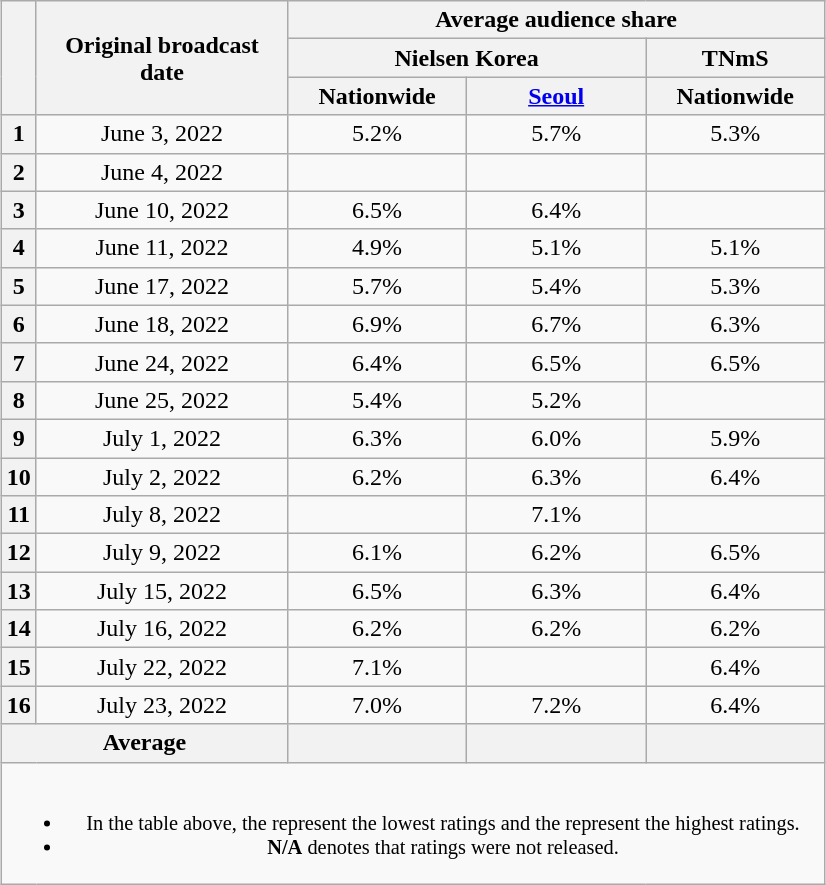<table class="wikitable" style="margin-left:auto; margin-right:auto; width:550px; text-align:center">
<tr>
<th scope="col" rowspan="3"></th>
<th scope="col" rowspan="3">Original broadcast date</th>
<th scope="col" colspan="3">Average audience share</th>
</tr>
<tr>
<th scope="col" colspan="2">Nielsen Korea</th>
<th scope="col">TNmS</th>
</tr>
<tr>
<th scope="col" style="width:7em">Nationwide</th>
<th scope="col" style="width:7em"><a href='#'>Seoul</a></th>
<th scope="col" style="width:7em">Nationwide</th>
</tr>
<tr>
<th scope="col">1</th>
<td>June 3, 2022</td>
<td>5.2% </td>
<td>5.7% </td>
<td>5.3% </td>
</tr>
<tr>
<th scope="col">2</th>
<td>June 4, 2022</td>
<td><strong></strong> </td>
<td><strong></strong> </td>
<td><strong></strong> </td>
</tr>
<tr>
<th scope="col">3</th>
<td>June 10, 2022</td>
<td>6.5% </td>
<td>6.4% </td>
<td><strong></strong> </td>
</tr>
<tr>
<th scope="col">4</th>
<td>June 11, 2022</td>
<td>4.9% </td>
<td>5.1% </td>
<td>5.1% </td>
</tr>
<tr>
<th scope="col">5</th>
<td>June 17, 2022</td>
<td>5.7% </td>
<td>5.4% </td>
<td>5.3% </td>
</tr>
<tr>
<th scope="col">6</th>
<td>June 18, 2022</td>
<td>6.9% </td>
<td>6.7% </td>
<td>6.3% </td>
</tr>
<tr>
<th scope="col">7</th>
<td>June 24, 2022</td>
<td>6.4% </td>
<td>6.5% </td>
<td>6.5% </td>
</tr>
<tr>
<th scope="col">8</th>
<td>June 25, 2022</td>
<td>5.4% </td>
<td>5.2% </td>
<td></td>
</tr>
<tr>
<th scope="col">9</th>
<td>July 1, 2022</td>
<td>6.3%  </td>
<td>6.0%  </td>
<td>5.9% </td>
</tr>
<tr>
<th scope="col">10</th>
<td>July 2, 2022</td>
<td>6.2% </td>
<td>6.3% </td>
<td>6.4% </td>
</tr>
<tr>
<th scope="col">11</th>
<td>July 8, 2022</td>
<td><strong></strong> </td>
<td>7.1% </td>
<td></td>
</tr>
<tr>
<th scope="col">12</th>
<td>July 9, 2022</td>
<td>6.1% </td>
<td>6.2% </td>
<td>6.5% </td>
</tr>
<tr>
<th scope="col">13</th>
<td>July 15, 2022</td>
<td>6.5% </td>
<td>6.3% </td>
<td>6.4% </td>
</tr>
<tr>
<th scope="col">14</th>
<td>July 16, 2022</td>
<td>6.2% </td>
<td>6.2% </td>
<td>6.2% </td>
</tr>
<tr>
<th scope="col">15</th>
<td>July 22, 2022</td>
<td>7.1% </td>
<td><strong></strong> </td>
<td>6.4% </td>
</tr>
<tr>
<th scope="col">16</th>
<td>July 23, 2022</td>
<td>7.0% </td>
<td>7.2% </td>
<td>6.4% </td>
</tr>
<tr>
<th scope="col" colspan="2">Average</th>
<th scope="col"></th>
<th scope="col"></th>
<th scope="col"></th>
</tr>
<tr>
<td colspan="5" style="font-size:85%"><br><ul><li>In the table above, the <strong></strong> represent the lowest ratings and the <strong></strong> represent the highest ratings.</li><li><strong>N/A</strong> denotes that ratings were not released.</li></ul></td>
</tr>
</table>
